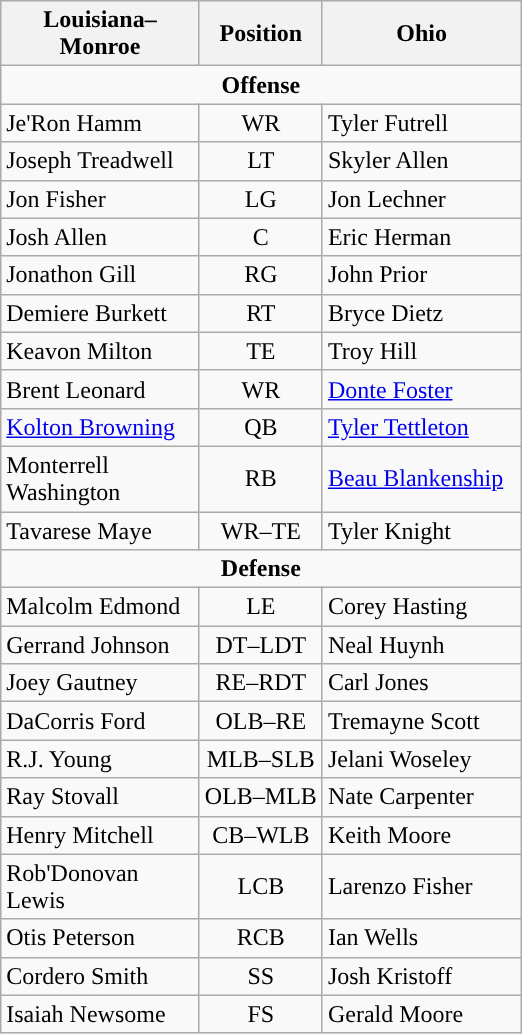<table class="wikitable">
<tr>
<th width="125px">Louisiana–Monroe</th>
<th>Position</th>
<th width="125px">Ohio</th>
</tr>
<tr>
<td colspan="3" align="center"><strong>Offense</strong></td>
</tr>
<tr>
<td>Je'Ron Hamm</td>
<td align="center">WR</td>
<td>Tyler Futrell</td>
</tr>
<tr>
<td>Joseph Treadwell</td>
<td align="center">LT</td>
<td>Skyler Allen</td>
</tr>
<tr>
<td>Jon Fisher</td>
<td align="center">LG</td>
<td>Jon Lechner</td>
</tr>
<tr>
<td>Josh Allen</td>
<td align="center">C</td>
<td>Eric Herman</td>
</tr>
<tr>
<td>Jonathon Gill</td>
<td align="center">RG</td>
<td>John Prior</td>
</tr>
<tr>
<td>Demiere Burkett</td>
<td align="center">RT</td>
<td>Bryce Dietz</td>
</tr>
<tr>
<td>Keavon Milton</td>
<td align="center">TE</td>
<td>Troy Hill</td>
</tr>
<tr>
<td>Brent Leonard</td>
<td align="center">WR</td>
<td><a href='#'>Donte Foster</a></td>
</tr>
<tr>
<td><a href='#'>Kolton Browning</a></td>
<td align="center">QB</td>
<td><a href='#'>Tyler Tettleton</a></td>
</tr>
<tr>
<td>Monterrell Washington</td>
<td align="center">RB</td>
<td><a href='#'>Beau Blankenship</a></td>
</tr>
<tr>
<td>Tavarese Maye</td>
<td align="center">WR–TE</td>
<td>Tyler Knight</td>
</tr>
<tr>
<td colspan="3" align="center"><strong>Defense</strong></td>
</tr>
<tr>
<td>Malcolm Edmond</td>
<td align="center">LE</td>
<td>Corey Hasting</td>
</tr>
<tr>
<td>Gerrand Johnson</td>
<td align="center">DT–LDT</td>
<td>Neal Huynh</td>
</tr>
<tr>
<td>Joey Gautney</td>
<td align="center">RE–RDT</td>
<td>Carl Jones</td>
</tr>
<tr>
<td>DaCorris Ford</td>
<td align="center">OLB–RE</td>
<td>Tremayne Scott</td>
</tr>
<tr>
<td>R.J. Young</td>
<td align="center">MLB–SLB</td>
<td>Jelani Woseley</td>
</tr>
<tr>
<td>Ray Stovall</td>
<td align="center">OLB–MLB</td>
<td>Nate Carpenter</td>
</tr>
<tr>
<td>Henry Mitchell</td>
<td align="center">CB–WLB</td>
<td>Keith Moore</td>
</tr>
<tr>
<td>Rob'Donovan Lewis</td>
<td align="center">LCB</td>
<td>Larenzo Fisher</td>
</tr>
<tr>
<td>Otis Peterson</td>
<td align="center">RCB</td>
<td>Ian Wells</td>
</tr>
<tr>
<td>Cordero Smith</td>
<td align="center">SS</td>
<td>Josh Kristoff</td>
</tr>
<tr>
<td>Isaiah Newsome</td>
<td align="center">FS</td>
<td>Gerald Moore</td>
</tr>
</table>
